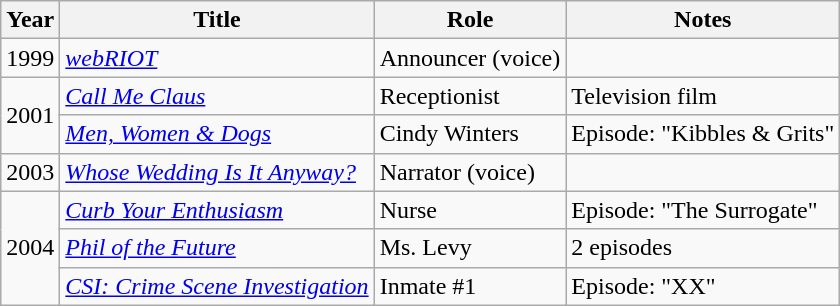<table class="wikitable sortable">
<tr>
<th>Year</th>
<th>Title</th>
<th>Role</th>
<th class="unsortable">Notes</th>
</tr>
<tr>
<td>1999</td>
<td><em><a href='#'>webRIOT</a></em></td>
<td>Announcer (voice)</td>
<td></td>
</tr>
<tr>
<td rowspan="2">2001</td>
<td><em><a href='#'>Call Me Claus</a></em></td>
<td>Receptionist</td>
<td>Television film</td>
</tr>
<tr>
<td><em><a href='#'>Men, Women & Dogs</a></em></td>
<td>Cindy Winters</td>
<td>Episode: "Kibbles & Grits"</td>
</tr>
<tr>
<td>2003</td>
<td><em><a href='#'>Whose Wedding Is It Anyway?</a></em></td>
<td>Narrator (voice)</td>
<td></td>
</tr>
<tr>
<td rowspan="3">2004</td>
<td><em><a href='#'>Curb Your Enthusiasm</a></em></td>
<td>Nurse</td>
<td>Episode: "The Surrogate"</td>
</tr>
<tr>
<td><em><a href='#'>Phil of the Future</a></em></td>
<td>Ms. Levy</td>
<td>2 episodes</td>
</tr>
<tr>
<td><em><a href='#'>CSI: Crime Scene Investigation</a></em></td>
<td>Inmate #1</td>
<td>Episode: "XX"</td>
</tr>
</table>
